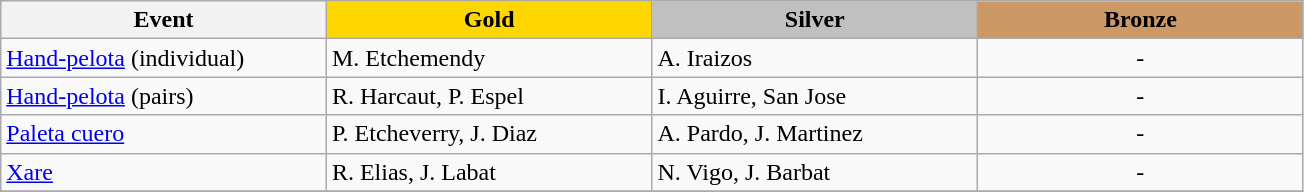<table class="wikitable" style="max-width: 23cm; width: 100%">
<tr>
<th scope="col">Event</th>
<th scope="col" style="background-color:gold; width:25%">Gold</th>
<th scope="col" style="background-color:silver; width:25%; width:25%">Silver</th>
<th scope="col" style="background-color:#cc9966; width:25%">Bronze</th>
</tr>
<tr>
<td><a href='#'>Hand-pelota</a> (individual)</td>
<td> M. Etchemendy</td>
<td> A. Iraizos</td>
<td align=center>-</td>
</tr>
<tr>
<td><a href='#'>Hand-pelota</a> (pairs)</td>
<td> R. Harcaut, P. Espel</td>
<td> I. Aguirre, San Jose</td>
<td align=center>-</td>
</tr>
<tr>
<td><a href='#'>Paleta cuero</a></td>
<td> P. Etcheverry, J. Diaz</td>
<td> A. Pardo, J. Martinez</td>
<td align=center>-</td>
</tr>
<tr>
<td><a href='#'>Xare</a></td>
<td> R. Elias, J. Labat</td>
<td> N. Vigo, J. Barbat</td>
<td align=center>-</td>
</tr>
<tr>
</tr>
</table>
